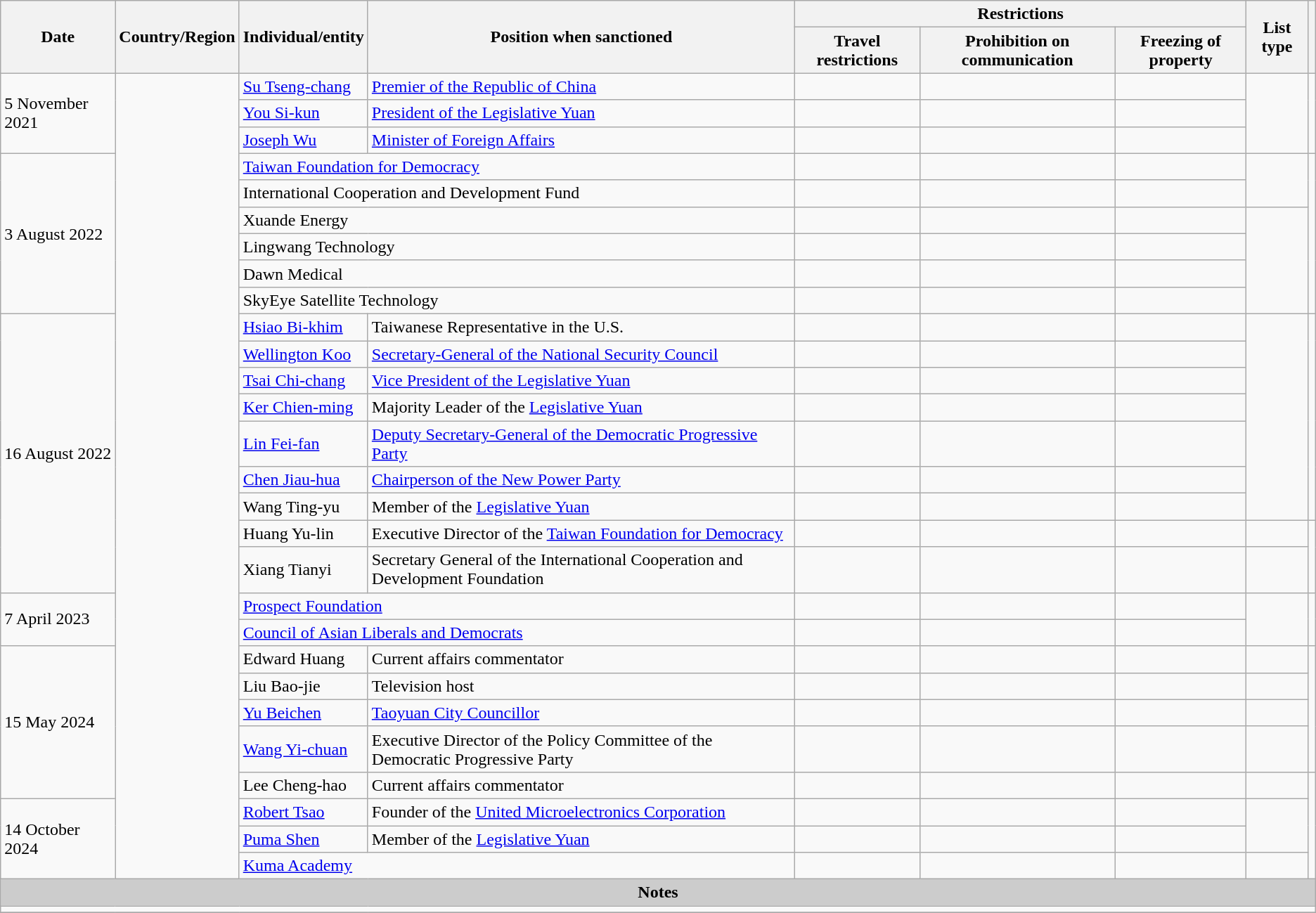<table class="wikitable sortable">
<tr>
<th rowspan="2">Date</th>
<th rowspan="2">Country/Region</th>
<th rowspan="2">Individual/entity</th>
<th rowspan="2">Position when sanctioned</th>
<th colspan="3">Restrictions</th>
<th rowspan="2">List type</th>
<th rowspan="2"></th>
</tr>
<tr>
<th>Travel restrictions</th>
<th>Prohibition on communication</th>
<th>Freezing of property</th>
</tr>
<tr>
<td rowspan="3">5 November 2021</td>
<td rowspan="28"></td>
<td><a href='#'>Su Tseng-chang</a></td>
<td><a href='#'>Premier of the Republic of China</a></td>
<td></td>
<td></td>
<td></td>
<td rowspan="3"></td>
<td rowspan="3"></td>
</tr>
<tr>
<td><a href='#'>You Si-kun</a></td>
<td><a href='#'>President of the Legislative Yuan</a></td>
<td></td>
<td></td>
<td></td>
</tr>
<tr>
<td><a href='#'>Joseph Wu</a></td>
<td><a href='#'>Minister of Foreign Affairs</a></td>
<td></td>
<td></td>
<td></td>
</tr>
<tr>
<td rowspan="6">3 August 2022</td>
<td colspan="2"><a href='#'>Taiwan Foundation for Democracy</a></td>
<td></td>
<td></td>
<td></td>
<td rowspan="2"></td>
<td rowspan="6"></td>
</tr>
<tr>
<td colspan="2">International Cooperation and Development Fund</td>
<td></td>
<td></td>
<td></td>
</tr>
<tr>
<td colspan="2">Xuande Energy</td>
<td></td>
<td></td>
<td></td>
<td rowspan="4"></td>
</tr>
<tr>
<td colspan="2">Lingwang Technology</td>
<td></td>
<td></td>
<td></td>
</tr>
<tr>
<td colspan="2">Dawn Medical</td>
<td></td>
<td></td>
<td></td>
</tr>
<tr>
<td colspan="2">SkyEye Satellite Technology</td>
<td></td>
<td></td>
<td></td>
</tr>
<tr>
<td rowspan="9">16 August 2022</td>
<td><a href='#'>Hsiao Bi-khim</a></td>
<td>Taiwanese Representative in the U.S.</td>
<td></td>
<td></td>
<td></td>
<td rowspan="7"></td>
<td rowspan="7"></td>
</tr>
<tr>
<td><a href='#'>Wellington Koo</a></td>
<td><a href='#'>Secretary-General of the National Security Council</a></td>
<td></td>
<td></td>
<td></td>
</tr>
<tr>
<td><a href='#'>Tsai Chi-chang</a></td>
<td><a href='#'>Vice President of the Legislative Yuan</a></td>
<td></td>
<td></td>
<td></td>
</tr>
<tr>
<td><a href='#'>Ker Chien-ming</a></td>
<td>Majority Leader of the <a href='#'>Legislative Yuan</a></td>
<td></td>
<td></td>
<td></td>
</tr>
<tr>
<td><a href='#'>Lin Fei-fan</a></td>
<td><a href='#'>Deputy Secretary-General of the Democratic Progressive Party</a></td>
<td></td>
<td></td>
<td></td>
</tr>
<tr>
<td><a href='#'>Chen Jiau-hua</a></td>
<td><a href='#'>Chairperson of the New Power Party</a></td>
<td></td>
<td></td>
<td></td>
</tr>
<tr>
<td>Wang Ting-yu</td>
<td>Member of the <a href='#'>Legislative Yuan</a></td>
<td></td>
<td></td>
<td></td>
</tr>
<tr>
<td>Huang Yu-lin</td>
<td>Executive Director of the <a href='#'>Taiwan Foundation for Democracy</a></td>
<td></td>
<td></td>
<td></td>
<td></td>
<td rowspan="2"></td>
</tr>
<tr>
<td>Xiang Tianyi</td>
<td>Secretary General of the International Cooperation and Development Foundation</td>
<td></td>
<td></td>
<td></td>
<td></td>
</tr>
<tr>
<td rowspan="2">7 April 2023</td>
<td colspan="2"><a href='#'>Prospect Foundation</a></td>
<td></td>
<td></td>
<td></td>
<td rowspan="2"></td>
<td rowspan="2"></td>
</tr>
<tr>
<td colspan="2"><a href='#'>Council of Asian Liberals and Democrats</a></td>
<td></td>
<td></td>
<td></td>
</tr>
<tr>
<td rowspan="5">15 May 2024</td>
<td>Edward Huang</td>
<td>Current affairs commentator</td>
<td></td>
<td></td>
<td></td>
<td></td>
<td rowspan="4"></td>
</tr>
<tr>
<td>Liu Bao-jie</td>
<td>Television host</td>
<td></td>
<td></td>
<td></td>
<td></td>
</tr>
<tr>
<td><a href='#'>Yu Beichen</a></td>
<td><a href='#'>Taoyuan City Councillor</a></td>
<td></td>
<td></td>
<td></td>
<td></td>
</tr>
<tr>
<td><a href='#'>Wang Yi-chuan</a></td>
<td>Executive Director of the Policy Committee of the Democratic Progressive Party</td>
<td></td>
<td></td>
<td></td>
<td></td>
</tr>
<tr>
<td>Lee Cheng-hao</td>
<td>Current affairs commentator</td>
<td></td>
<td></td>
<td></td>
<td></td>
<td rowspan="4"></td>
</tr>
<tr>
<td rowspan="3">14 October 2024</td>
<td><a href='#'>Robert Tsao</a></td>
<td>Founder of the <a href='#'>United Microelectronics Corporation</a></td>
<td></td>
<td></td>
<td></td>
<td rowspan="2"></td>
</tr>
<tr>
<td><a href='#'>Puma Shen</a></td>
<td>Member of the <a href='#'>Legislative Yuan</a></td>
<td></td>
<td></td>
<td></td>
</tr>
<tr>
<td colspan="2"><a href='#'>Kuma Academy</a></td>
<td></td>
<td></td>
<td></td>
<td></td>
</tr>
<tr>
<td colspan="9" align="center" style="background:#CCCCCC;"><span><strong>Notes</strong></span></td>
</tr>
<tr>
<td colspan="9" style="font-size:85%;"></td>
</tr>
<tr>
</tr>
</table>
